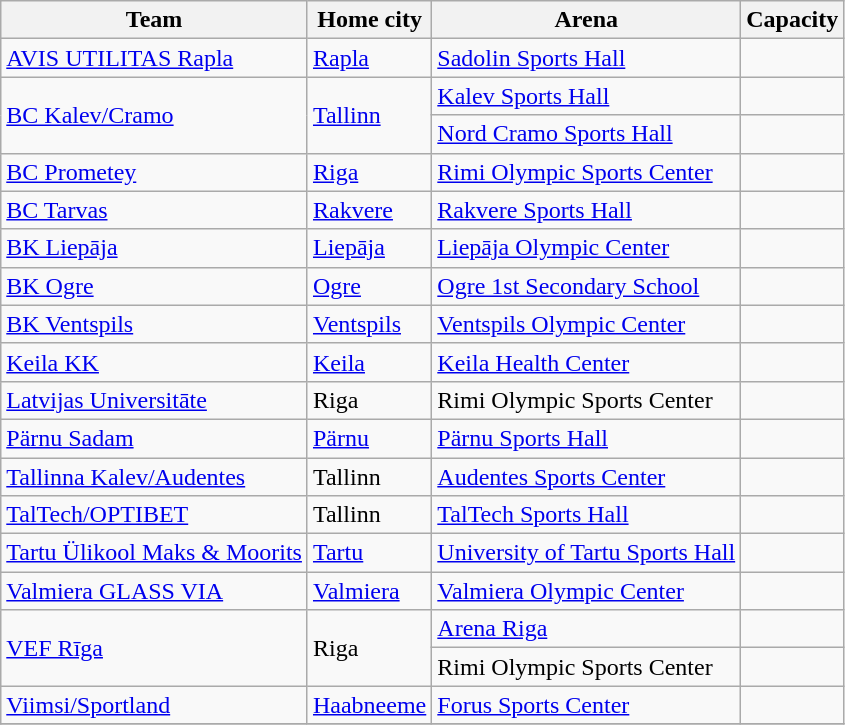<table class="wikitable sortable">
<tr>
<th>Team</th>
<th>Home city</th>
<th>Arena</th>
<th>Capacity</th>
</tr>
<tr>
<td> <a href='#'>AVIS UTILITAS Rapla</a></td>
<td><a href='#'>Rapla</a></td>
<td><a href='#'>Sadolin Sports Hall</a></td>
<td align=center></td>
</tr>
<tr>
<td rowspan=2> <a href='#'>BC Kalev/Cramo</a></td>
<td rowspan=2><a href='#'>Tallinn</a></td>
<td><a href='#'>Kalev Sports Hall</a></td>
<td align=center></td>
</tr>
<tr>
<td><a href='#'>Nord Cramo Sports Hall</a></td>
<td align=center></td>
</tr>
<tr>
<td> <a href='#'>BC Prometey</a></td>
<td><a href='#'>Riga</a></td>
<td><a href='#'>Rimi Olympic Sports Center</a></td>
<td align=center></td>
</tr>
<tr>
<td> <a href='#'>BC Tarvas</a></td>
<td><a href='#'>Rakvere</a></td>
<td><a href='#'>Rakvere Sports Hall</a></td>
<td align=center></td>
</tr>
<tr>
<td> <a href='#'>BK Liepāja</a></td>
<td><a href='#'>Liepāja</a></td>
<td><a href='#'>Liepāja Olympic Center</a></td>
<td align=center></td>
</tr>
<tr>
<td> <a href='#'>BK Ogre</a></td>
<td><a href='#'>Ogre</a></td>
<td><a href='#'>Ogre 1st Secondary School</a></td>
<td align=center></td>
</tr>
<tr>
<td> <a href='#'>BK Ventspils</a></td>
<td><a href='#'>Ventspils</a></td>
<td><a href='#'>Ventspils Olympic Center</a></td>
<td align=center></td>
</tr>
<tr>
<td> <a href='#'>Keila KK</a></td>
<td><a href='#'>Keila</a></td>
<td><a href='#'>Keila Health Center</a></td>
<td align=center></td>
</tr>
<tr>
<td> <a href='#'>Latvijas Universitāte</a></td>
<td>Riga</td>
<td>Rimi Olympic Sports Center</td>
<td align=center></td>
</tr>
<tr>
<td> <a href='#'>Pärnu Sadam</a></td>
<td><a href='#'>Pärnu</a></td>
<td><a href='#'>Pärnu Sports Hall</a></td>
<td align=center></td>
</tr>
<tr>
<td> <a href='#'>Tallinna Kalev/Audentes</a></td>
<td>Tallinn</td>
<td><a href='#'>Audentes Sports Center</a></td>
<td align=center></td>
</tr>
<tr>
<td> <a href='#'>TalTech/OPTIBET</a></td>
<td>Tallinn</td>
<td><a href='#'>TalTech Sports Hall</a></td>
<td align=center></td>
</tr>
<tr>
<td> <a href='#'>Tartu Ülikool Maks & Moorits</a></td>
<td><a href='#'>Tartu</a></td>
<td><a href='#'>University of Tartu Sports Hall</a></td>
<td align=center></td>
</tr>
<tr>
<td> <a href='#'>Valmiera GLASS VIA</a></td>
<td><a href='#'>Valmiera</a></td>
<td><a href='#'>Valmiera Olympic Center</a></td>
<td align=center></td>
</tr>
<tr>
<td rowspan=2> <a href='#'>VEF Rīga</a></td>
<td rowspan=2>Riga</td>
<td><a href='#'>Arena Riga</a></td>
<td align=center></td>
</tr>
<tr>
<td>Rimi Olympic Sports Center</td>
<td align=center></td>
</tr>
<tr>
<td> <a href='#'>Viimsi/Sportland</a></td>
<td><a href='#'>Haabneeme</a></td>
<td><a href='#'>Forus Sports Center</a></td>
<td align=center></td>
</tr>
<tr>
</tr>
</table>
